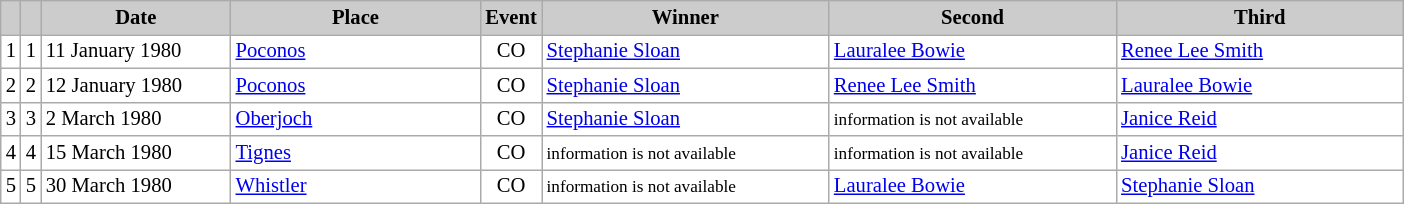<table class="wikitable plainrowheaders" style="background:#fff; font-size:86%; line-height:16px; border:grey solid 1px; border-collapse:collapse;">
<tr style="background:#ccc; text-align:center;">
<th scope="col" style="background:#ccc; width=20 px;"></th>
<th scope="col" style="background:#ccc; width=30 px;"></th>
<th scope="col" style="background:#ccc; width:120px;">Date</th>
<th scope="col" style="background:#ccc; width:160px;">Place</th>
<th scope="col" style="background:#ccc; width:15px;">Event</th>
<th scope="col" style="background:#ccc; width:185px;">Winner</th>
<th scope="col" style="background:#ccc; width:185px;">Second</th>
<th scope="col" style="background:#ccc; width:185px;">Third</th>
</tr>
<tr>
<td align=center>1</td>
<td align=center>1</td>
<td>11 January 1980</td>
<td> <a href='#'>Poconos</a></td>
<td align=center>CO</td>
<td> <a href='#'>Stephanie Sloan</a></td>
<td> <a href='#'>Lauralee Bowie</a></td>
<td> <a href='#'>Renee Lee Smith</a></td>
</tr>
<tr>
<td align=center>2</td>
<td align=center>2</td>
<td>12 January 1980</td>
<td> <a href='#'>Poconos</a></td>
<td align=center>CO</td>
<td> <a href='#'>Stephanie Sloan</a></td>
<td> <a href='#'>Renee Lee Smith</a></td>
<td> <a href='#'>Lauralee Bowie</a></td>
</tr>
<tr>
<td align=center>3</td>
<td align=center>3</td>
<td>2 March 1980</td>
<td> <a href='#'>Oberjoch</a></td>
<td align=center>CO</td>
<td> <a href='#'>Stephanie Sloan</a></td>
<td> <small>information is not available</small></td>
<td> <a href='#'>Janice Reid</a></td>
</tr>
<tr>
<td align=center>4</td>
<td align=center>4</td>
<td>15 March 1980</td>
<td> <a href='#'>Tignes</a></td>
<td align=center>CO</td>
<td> <small>information is not available</small></td>
<td> <small>information is not available</small></td>
<td> <a href='#'>Janice Reid</a></td>
</tr>
<tr>
<td align=center>5</td>
<td align=center>5</td>
<td>30 March 1980</td>
<td> <a href='#'>Whistler</a></td>
<td align=center>CO</td>
<td> <small>information is not available</small></td>
<td> <a href='#'>Lauralee Bowie</a></td>
<td> <a href='#'>Stephanie Sloan</a></td>
</tr>
</table>
